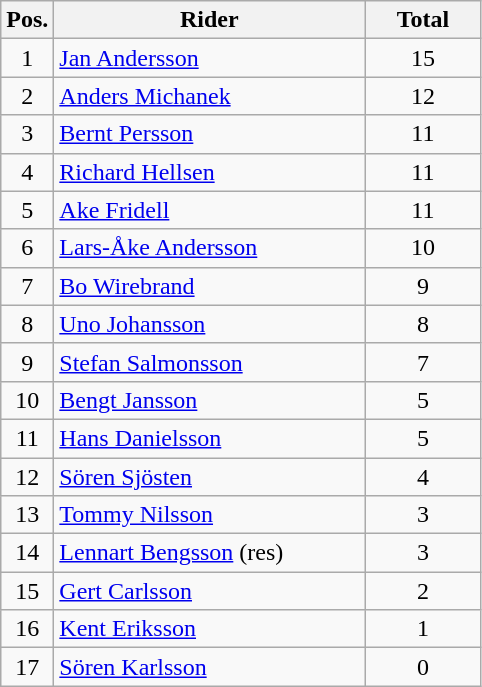<table class=wikitable>
<tr>
<th width=25px>Pos.</th>
<th width=200px>Rider</th>
<th width=70px>Total</th>
</tr>
<tr align=center >
<td>1</td>
<td align=left><a href='#'>Jan Andersson</a></td>
<td>15</td>
</tr>
<tr align=center >
<td>2</td>
<td align=left><a href='#'>Anders Michanek</a></td>
<td>12</td>
</tr>
<tr align=center >
<td>3</td>
<td align=left><a href='#'>Bernt Persson</a></td>
<td>11</td>
</tr>
<tr align=center >
<td>4</td>
<td align=left><a href='#'>Richard Hellsen</a></td>
<td>11</td>
</tr>
<tr align=center >
<td>5</td>
<td align=left><a href='#'>Ake Fridell</a></td>
<td>11</td>
</tr>
<tr align=center >
<td>6</td>
<td align=left><a href='#'>Lars-Åke Andersson</a></td>
<td>10</td>
</tr>
<tr align=center>
<td>7</td>
<td align=left><a href='#'>Bo Wirebrand</a></td>
<td>9</td>
</tr>
<tr align=center>
<td>8</td>
<td align=left><a href='#'>Uno Johansson</a></td>
<td>8</td>
</tr>
<tr align=center>
<td>9</td>
<td align=left><a href='#'>Stefan Salmonsson</a></td>
<td>7</td>
</tr>
<tr align=center>
<td>10</td>
<td align=left><a href='#'>Bengt Jansson</a></td>
<td>5</td>
</tr>
<tr align=center>
<td>11</td>
<td align=left><a href='#'>Hans Danielsson</a></td>
<td>5</td>
</tr>
<tr align=center>
<td>12</td>
<td align=left><a href='#'>Sören Sjösten</a></td>
<td>4</td>
</tr>
<tr align=center>
<td>13</td>
<td align=left><a href='#'>Tommy Nilsson</a></td>
<td>3</td>
</tr>
<tr align=center>
<td>14</td>
<td align=left><a href='#'>Lennart Bengsson</a> (res)</td>
<td>3</td>
</tr>
<tr align=center>
<td>15</td>
<td align=left><a href='#'>Gert Carlsson</a></td>
<td>2</td>
</tr>
<tr align=center>
<td>16</td>
<td align=left><a href='#'>Kent Eriksson</a></td>
<td>1</td>
</tr>
<tr align=center>
<td>17</td>
<td align=left><a href='#'>Sören Karlsson</a></td>
<td>0</td>
</tr>
</table>
